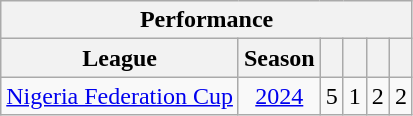<table class="wikitable" style="text-align: center">
<tr>
<th colspan="6">Performance</th>
</tr>
<tr>
<th>League</th>
<th>Season</th>
<th></th>
<th></th>
<th></th>
<th></th>
</tr>
<tr>
<td><a href='#'>Nigeria Federation Cup</a></td>
<td><a href='#'>2024</a></td>
<td>5</td>
<td>1 </td>
<td>2</td>
<td>2</td>
</tr>
</table>
